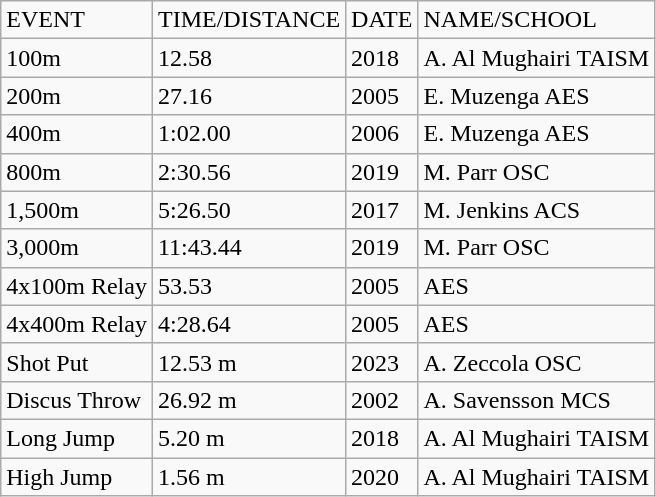<table class="wikitable">
<tr>
<td>EVENT</td>
<td>TIME/DISTANCE</td>
<td>DATE</td>
<td>NAME/SCHOOL</td>
</tr>
<tr>
<td>100m</td>
<td>12.58</td>
<td>2018</td>
<td>A. Al Mughairi TAISM</td>
</tr>
<tr>
<td>200m</td>
<td>27.16</td>
<td>2005</td>
<td>E. Muzenga AES</td>
</tr>
<tr>
<td>400m</td>
<td>1:02.00</td>
<td>2006</td>
<td>E. Muzenga AES</td>
</tr>
<tr>
<td>800m</td>
<td>2:30.56</td>
<td>2019</td>
<td>M. Parr OSC</td>
</tr>
<tr>
<td>1,500m</td>
<td>5:26.50</td>
<td>2017</td>
<td>M. Jenkins ACS</td>
</tr>
<tr>
<td>3,000m</td>
<td>11:43.44</td>
<td>2019</td>
<td>M. Parr OSC</td>
</tr>
<tr>
<td>4x100m Relay</td>
<td>53.53</td>
<td>2005</td>
<td>AES</td>
</tr>
<tr>
<td>4x400m Relay</td>
<td>4:28.64</td>
<td>2005</td>
<td>AES</td>
</tr>
<tr>
<td>Shot Put</td>
<td>12.53 m</td>
<td>2023</td>
<td>A. Zeccola OSC</td>
</tr>
<tr>
<td>Discus Throw</td>
<td>26.92 m</td>
<td>2002</td>
<td>A. Savensson MCS</td>
</tr>
<tr>
<td>Long Jump</td>
<td>5.20 m</td>
<td>2018</td>
<td>A. Al Mughairi TAISM</td>
</tr>
<tr>
<td>High Jump</td>
<td>1.56 m</td>
<td>2020</td>
<td>A. Al Mughairi TAISM</td>
</tr>
</table>
